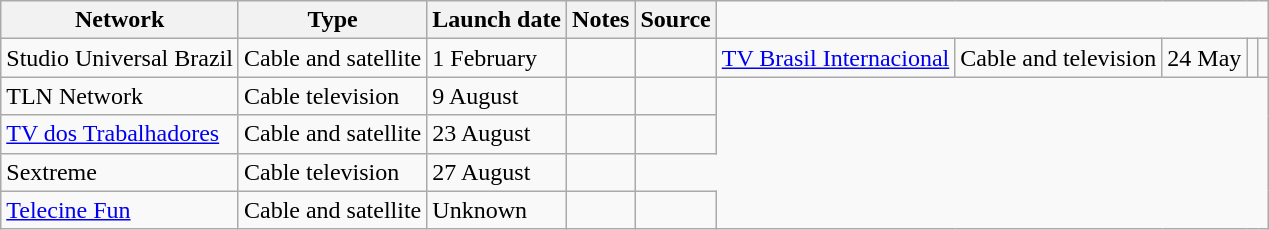<table class="wikitable sortable">
<tr>
<th>Network</th>
<th>Type</th>
<th>Launch date</th>
<th>Notes</th>
<th>Source</th>
</tr>
<tr>
<td>Studio Universal Brazil</td>
<td>Cable and satellite</td>
<td>1 February</td>
<td></td>
<td></td>
<td><a href='#'>TV Brasil Internacional</a></td>
<td>Cable and television</td>
<td>24 May</td>
<td></td>
<td></td>
</tr>
<tr>
<td>TLN Network</td>
<td>Cable television</td>
<td>9 August</td>
<td></td>
<td></td>
</tr>
<tr>
<td><a href='#'>TV dos Trabalhadores</a></td>
<td>Cable and satellite</td>
<td>23 August</td>
<td></td>
<td></td>
</tr>
<tr>
<td>Sextreme</td>
<td>Cable television</td>
<td>27 August</td>
<td></td>
</tr>
<tr>
<td><a href='#'>Telecine Fun</a></td>
<td>Cable and satellite</td>
<td>Unknown</td>
<td></td>
<td></td>
</tr>
</table>
